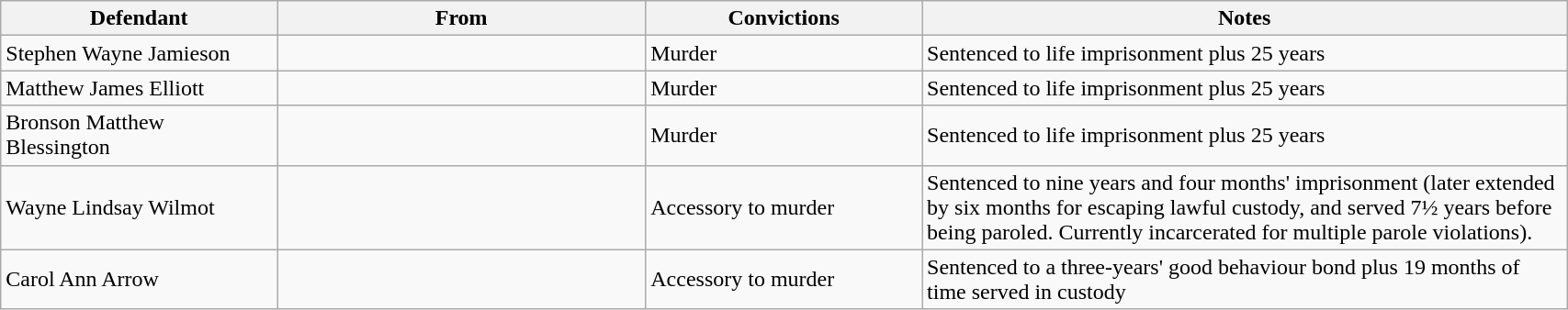<table class="wikitable" style="width:90%;">
<tr>
<th style="width:15%;">Defendant</th>
<th style="width:20%;">From</th>
<th style="width:15%;">Convictions</th>
<th style="width:35%;">Notes</th>
</tr>
<tr>
<td>Stephen Wayne Jamieson</td>
<td></td>
<td>Murder</td>
<td>Sentenced to life imprisonment plus 25 years</td>
</tr>
<tr>
<td>Matthew James Elliott</td>
<td></td>
<td>Murder</td>
<td>Sentenced to life imprisonment plus 25 years</td>
</tr>
<tr>
<td>Bronson Matthew Blessington</td>
<td></td>
<td>Murder</td>
<td>Sentenced to life imprisonment plus 25 years</td>
</tr>
<tr>
<td>Wayne Lindsay Wilmot</td>
<td></td>
<td>Accessory to murder</td>
<td>Sentenced to nine years and four months' imprisonment (later extended by six months for escaping lawful custody, and served 7½ years before being paroled. Currently incarcerated for multiple parole violations).</td>
</tr>
<tr>
<td>Carol Ann Arrow</td>
<td></td>
<td>Accessory to murder</td>
<td>Sentenced to a three-years' good behaviour bond plus 19 months of time served in custody</td>
</tr>
</table>
